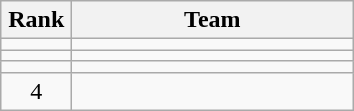<table class="wikitable" style="text-align: center;">
<tr>
<th width=40>Rank</th>
<th width=180>Team</th>
</tr>
<tr>
<td></td>
<td align="left"></td>
</tr>
<tr>
<td></td>
<td align="left"></td>
</tr>
<tr>
<td></td>
<td align="left"></td>
</tr>
<tr>
<td>4</td>
<td align="left"></td>
</tr>
</table>
